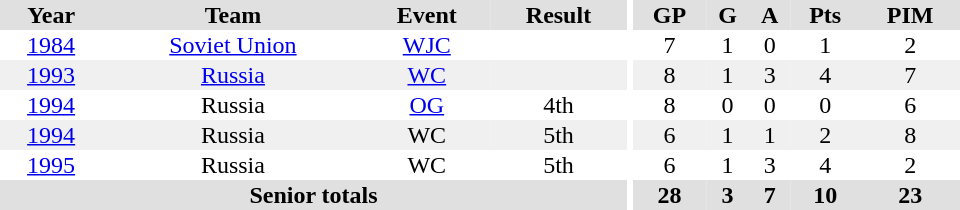<table border="0" cellpadding="1" cellspacing="0" ID="Table3" style="text-align:center; width:40em">
<tr ALIGN="center" bgcolor="#e0e0e0">
<th>Year</th>
<th>Team</th>
<th>Event</th>
<th>Result</th>
<th rowspan="99" bgcolor="#ffffff"></th>
<th>GP</th>
<th>G</th>
<th>A</th>
<th>Pts</th>
<th>PIM</th>
</tr>
<tr>
<td><a href='#'>1984</a></td>
<td><a href='#'>Soviet Union</a></td>
<td><a href='#'>WJC</a></td>
<td></td>
<td>7</td>
<td>1</td>
<td>0</td>
<td>1</td>
<td>2</td>
</tr>
<tr bgcolor="#f0f0f0">
<td><a href='#'>1993</a></td>
<td><a href='#'>Russia</a></td>
<td><a href='#'>WC</a></td>
<td></td>
<td>8</td>
<td>1</td>
<td>3</td>
<td>4</td>
<td>7</td>
</tr>
<tr>
<td><a href='#'>1994</a></td>
<td>Russia</td>
<td><a href='#'>OG</a></td>
<td>4th</td>
<td>8</td>
<td>0</td>
<td>0</td>
<td>0</td>
<td>6</td>
</tr>
<tr bgcolor="#f0f0f0">
<td><a href='#'>1994</a></td>
<td>Russia</td>
<td>WC</td>
<td>5th</td>
<td>6</td>
<td>1</td>
<td>1</td>
<td>2</td>
<td>8</td>
</tr>
<tr>
<td><a href='#'>1995</a></td>
<td>Russia</td>
<td>WC</td>
<td>5th</td>
<td>6</td>
<td>1</td>
<td>3</td>
<td>4</td>
<td>2</td>
</tr>
<tr bgcolor="#e0e0e0">
<th colspan=4>Senior totals</th>
<th>28</th>
<th>3</th>
<th>7</th>
<th>10</th>
<th>23</th>
</tr>
</table>
